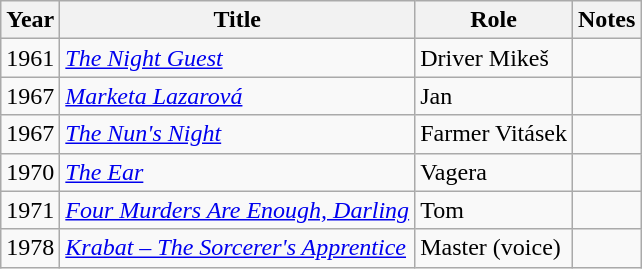<table class="wikitable sortable">
<tr>
<th>Year</th>
<th>Title</th>
<th>Role</th>
<th class="unsortable">Notes</th>
</tr>
<tr>
<td>1961</td>
<td><em><a href='#'>The Night Guest</a></em></td>
<td>Driver Mikeš</td>
<td></td>
</tr>
<tr>
<td>1967</td>
<td><em><a href='#'>Marketa Lazarová</a></em></td>
<td>Jan</td>
<td></td>
</tr>
<tr>
<td>1967</td>
<td><em><a href='#'>The Nun's Night</a></em></td>
<td>Farmer Vitásek</td>
<td></td>
</tr>
<tr>
<td>1970</td>
<td><em><a href='#'>The Ear</a></em></td>
<td>Vagera</td>
<td></td>
</tr>
<tr>
<td>1971</td>
<td><em><a href='#'>Four Murders Are Enough, Darling</a></em></td>
<td>Tom</td>
<td></td>
</tr>
<tr>
<td>1978</td>
<td><em><a href='#'>Krabat – The Sorcerer's Apprentice</a></em></td>
<td>Master (voice)</td>
<td></td>
</tr>
</table>
